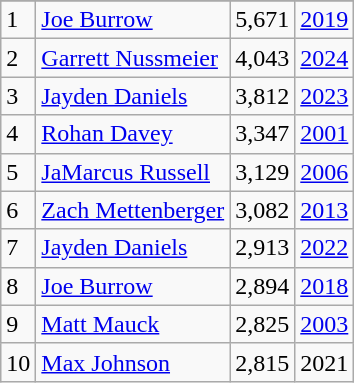<table class="wikitable">
<tr>
</tr>
<tr>
<td>1</td>
<td><a href='#'>Joe Burrow</a></td>
<td>5,671</td>
<td><a href='#'>2019</a></td>
</tr>
<tr>
<td>2</td>
<td><a href='#'>Garrett Nussmeier</a></td>
<td>4,043</td>
<td><a href='#'>2024</a></td>
</tr>
<tr>
<td>3</td>
<td><a href='#'>Jayden Daniels</a></td>
<td>3,812</td>
<td><a href='#'>2023</a></td>
</tr>
<tr>
<td>4</td>
<td><a href='#'>Rohan Davey</a></td>
<td>3,347</td>
<td><a href='#'>2001</a></td>
</tr>
<tr>
<td>5</td>
<td><a href='#'>JaMarcus Russell</a></td>
<td>3,129</td>
<td><a href='#'>2006</a></td>
</tr>
<tr>
<td>6</td>
<td><a href='#'>Zach Mettenberger</a></td>
<td>3,082</td>
<td><a href='#'>2013</a></td>
</tr>
<tr>
<td>7</td>
<td><a href='#'>Jayden Daniels</a></td>
<td>2,913</td>
<td><a href='#'>2022</a></td>
</tr>
<tr>
<td>8</td>
<td><a href='#'>Joe Burrow</a></td>
<td>2,894</td>
<td><a href='#'>2018</a></td>
</tr>
<tr>
<td>9</td>
<td><a href='#'>Matt Mauck</a></td>
<td>2,825</td>
<td><a href='#'>2003</a></td>
</tr>
<tr>
<td>10</td>
<td><a href='#'>Max Johnson </a></td>
<td>2,815</td>
<td>2021</td>
</tr>
</table>
